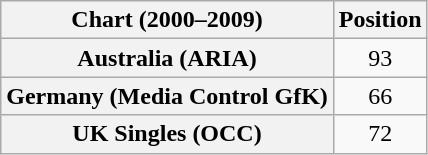<table class="wikitable sortable plainrowheaders" style="text-align:center">
<tr>
<th scope="col">Chart (2000–2009)</th>
<th scope="col">Position</th>
</tr>
<tr>
<th scope="row">Australia (ARIA)</th>
<td>93</td>
</tr>
<tr>
<th scope="row">Germany (Media Control GfK)</th>
<td>66</td>
</tr>
<tr>
<th scope="row">UK Singles (OCC)</th>
<td>72</td>
</tr>
</table>
